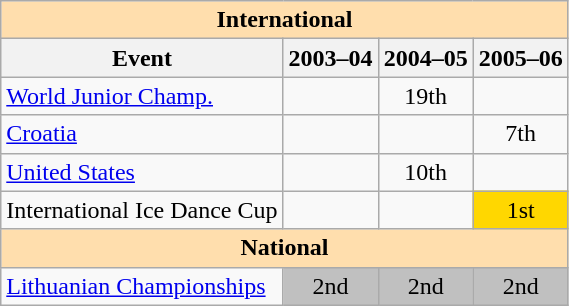<table class="wikitable" style="text-align:center">
<tr>
<th style="background-color: #ffdead; " colspan=4 align=center>International</th>
</tr>
<tr>
<th>Event</th>
<th>2003–04</th>
<th>2004–05</th>
<th>2005–06</th>
</tr>
<tr>
<td align=left><a href='#'>World Junior Champ.</a></td>
<td></td>
<td>19th</td>
<td></td>
</tr>
<tr>
<td align=left> <a href='#'>Croatia</a></td>
<td></td>
<td></td>
<td>7th</td>
</tr>
<tr>
<td align=left> <a href='#'>United States</a></td>
<td></td>
<td>10th</td>
<td></td>
</tr>
<tr>
<td align=left>International Ice Dance Cup</td>
<td></td>
<td></td>
<td bgcolor=gold>1st</td>
</tr>
<tr>
<th style="background-color: #ffdead; " colspan=4 align=center>National</th>
</tr>
<tr>
<td align=left><a href='#'>Lithuanian Championships</a></td>
<td bgcolor=silver>2nd</td>
<td bgcolor=silver>2nd</td>
<td bgcolor=silver>2nd</td>
</tr>
</table>
